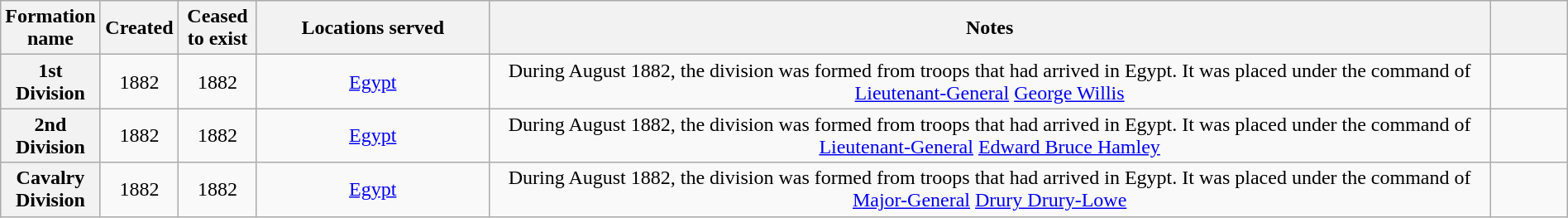<table class="wikitable sortable plainrowheaders" style="text-align: left; border-spacing: 2px; border: 1px solid darkgray; width: 100%;">
<tr>
<th width="5%" scope="col">Formation name</th>
<th width=5% scope="col">Created</th>
<th width=5% scope="col">Ceased to exist</th>
<th class=unsortable width=15% scope="col">Locations served</th>
<th class=unsortable width=65% scope="col">Notes</th>
<th class=unsortable width=5% scope="col"></th>
</tr>
<tr>
<th scope="row" style="text-align:center;">1st Division</th>
<td align="center">1882</td>
<td align="center">1882</td>
<td align="center"><a href='#'>Egypt</a></td>
<td align="center">During August 1882, the division was formed from troops that had arrived in Egypt. It was placed under the command of <a href='#'>Lieutenant-General</a> <a href='#'>George Willis</a></td>
<td align="center"></td>
</tr>
<tr>
<th scope="row" style="text-align:center;">2nd Division</th>
<td align="center">1882</td>
<td align="center">1882</td>
<td align="center"><a href='#'>Egypt</a></td>
<td align="center">During August 1882, the division was formed from troops that had arrived in Egypt. It was placed under the command of <a href='#'>Lieutenant-General</a> <a href='#'>Edward Bruce Hamley</a></td>
<td align="center"></td>
</tr>
<tr>
<th scope="row" style="text-align:center;">Cavalry Division</th>
<td align="center">1882</td>
<td align="center">1882</td>
<td align="center"><a href='#'>Egypt</a></td>
<td align="center">During August 1882, the division was formed from troops that had arrived in Egypt. It was placed under the command of <a href='#'>Major-General</a> <a href='#'>Drury Drury-Lowe</a></td>
<td align="center"></td>
</tr>
</table>
